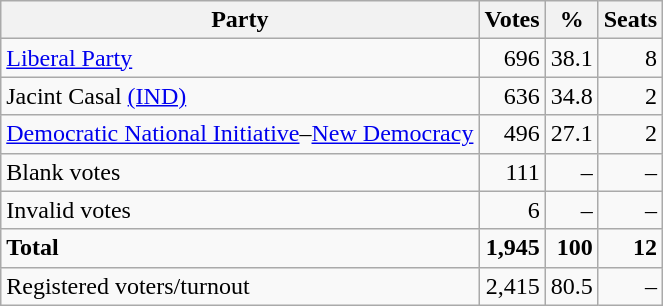<table class=wikitable style=text-align:right>
<tr>
<th>Party</th>
<th>Votes</th>
<th>%</th>
<th>Seats</th>
</tr>
<tr>
<td align=left><a href='#'>Liberal Party</a></td>
<td>696</td>
<td>38.1</td>
<td>8</td>
</tr>
<tr>
<td align=left>Jacint Casal <a href='#'>(IND)</a></td>
<td>636</td>
<td>34.8</td>
<td>2</td>
</tr>
<tr>
<td align=left><a href='#'>Democratic National Initiative</a>–<a href='#'>New Democracy</a></td>
<td>496</td>
<td>27.1</td>
<td>2</td>
</tr>
<tr>
<td align=left>Blank votes</td>
<td>111</td>
<td>–</td>
<td>–</td>
</tr>
<tr>
<td align=left>Invalid votes</td>
<td>6</td>
<td>–</td>
<td>–</td>
</tr>
<tr style="font-weight:bold">
<td align=left>Total</td>
<td>1,945</td>
<td>100</td>
<td>12</td>
</tr>
<tr>
<td align=left>Registered voters/turnout</td>
<td>2,415</td>
<td>80.5</td>
<td>–</td>
</tr>
</table>
